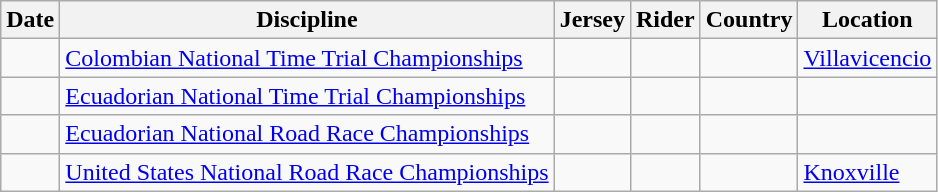<table class="wikitable">
<tr>
<th>Date</th>
<th>Discipline</th>
<th>Jersey</th>
<th>Rider</th>
<th>Country</th>
<th>Location</th>
</tr>
<tr>
<td></td>
<td><a href='#'>Colombian National Time Trial Championships</a></td>
<td></td>
<td></td>
<td></td>
<td><a href='#'>Villavicencio</a></td>
</tr>
<tr>
<td></td>
<td><a href='#'>Ecuadorian National Time Trial Championships</a></td>
<td></td>
<td></td>
<td></td>
<td></td>
</tr>
<tr>
<td></td>
<td><a href='#'>Ecuadorian National Road Race Championships</a></td>
<td></td>
<td></td>
<td></td>
<td></td>
</tr>
<tr>
<td></td>
<td><a href='#'>United States National Road Race Championships</a></td>
<td></td>
<td></td>
<td></td>
<td><a href='#'>Knoxville</a></td>
</tr>
</table>
